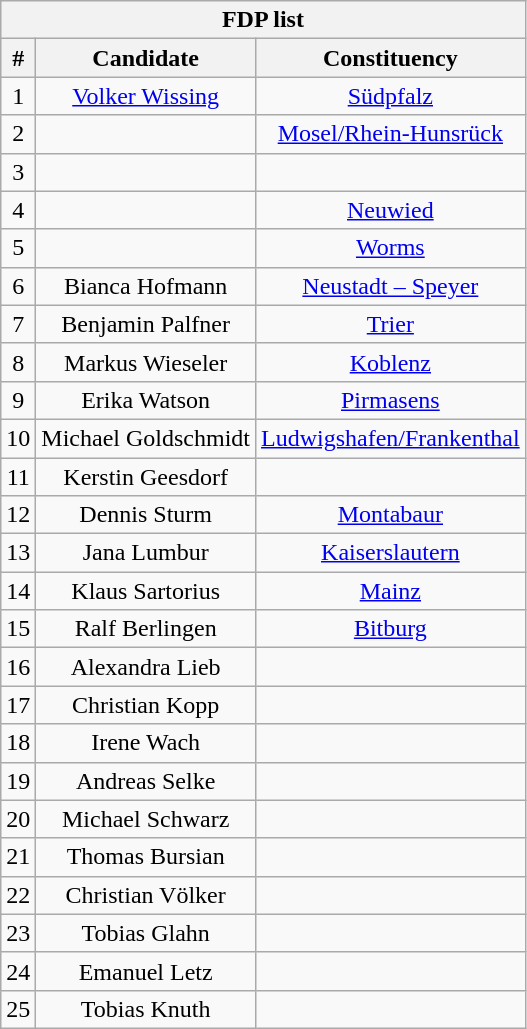<table class="wikitable mw-collapsible mw-collapsed" style="text-align:center">
<tr>
<th colspan=3>FDP list</th>
</tr>
<tr>
<th>#</th>
<th>Candidate</th>
<th>Constituency</th>
</tr>
<tr>
<td>1</td>
<td><a href='#'>Volker Wissing</a></td>
<td><a href='#'>Südpfalz</a></td>
</tr>
<tr>
<td>2</td>
<td></td>
<td><a href='#'>Mosel/Rhein-Hunsrück</a></td>
</tr>
<tr>
<td>3</td>
<td></td>
<td></td>
</tr>
<tr>
<td>4</td>
<td></td>
<td><a href='#'>Neuwied</a></td>
</tr>
<tr>
<td>5</td>
<td></td>
<td><a href='#'>Worms</a></td>
</tr>
<tr>
<td>6</td>
<td>Bianca Hofmann</td>
<td><a href='#'>Neustadt – Speyer</a></td>
</tr>
<tr>
<td>7</td>
<td>Benjamin Palfner</td>
<td><a href='#'>Trier</a></td>
</tr>
<tr>
<td>8</td>
<td>Markus Wieseler</td>
<td><a href='#'>Koblenz</a></td>
</tr>
<tr>
<td>9</td>
<td>Erika Watson</td>
<td><a href='#'>Pirmasens</a></td>
</tr>
<tr>
<td>10</td>
<td>Michael Goldschmidt</td>
<td><a href='#'>Ludwigshafen/Frankenthal</a></td>
</tr>
<tr>
<td>11</td>
<td>Kerstin Geesdorf</td>
<td></td>
</tr>
<tr>
<td>12</td>
<td>Dennis Sturm</td>
<td><a href='#'>Montabaur</a></td>
</tr>
<tr>
<td>13</td>
<td>Jana Lumbur</td>
<td><a href='#'>Kaiserslautern</a></td>
</tr>
<tr>
<td>14</td>
<td>Klaus Sartorius</td>
<td><a href='#'>Mainz</a></td>
</tr>
<tr>
<td>15</td>
<td>Ralf Berlingen</td>
<td><a href='#'>Bitburg</a></td>
</tr>
<tr>
<td>16</td>
<td>Alexandra Lieb</td>
<td></td>
</tr>
<tr>
<td>17</td>
<td>Christian Kopp</td>
<td></td>
</tr>
<tr>
<td>18</td>
<td>Irene Wach</td>
<td></td>
</tr>
<tr>
<td>19</td>
<td>Andreas Selke</td>
<td></td>
</tr>
<tr>
<td>20</td>
<td>Michael Schwarz</td>
<td></td>
</tr>
<tr>
<td>21</td>
<td>Thomas Bursian</td>
<td></td>
</tr>
<tr>
<td>22</td>
<td>Christian Völker</td>
<td></td>
</tr>
<tr>
<td>23</td>
<td>Tobias Glahn</td>
<td></td>
</tr>
<tr>
<td>24</td>
<td>Emanuel Letz</td>
<td></td>
</tr>
<tr>
<td>25</td>
<td>Tobias Knuth</td>
<td></td>
</tr>
</table>
